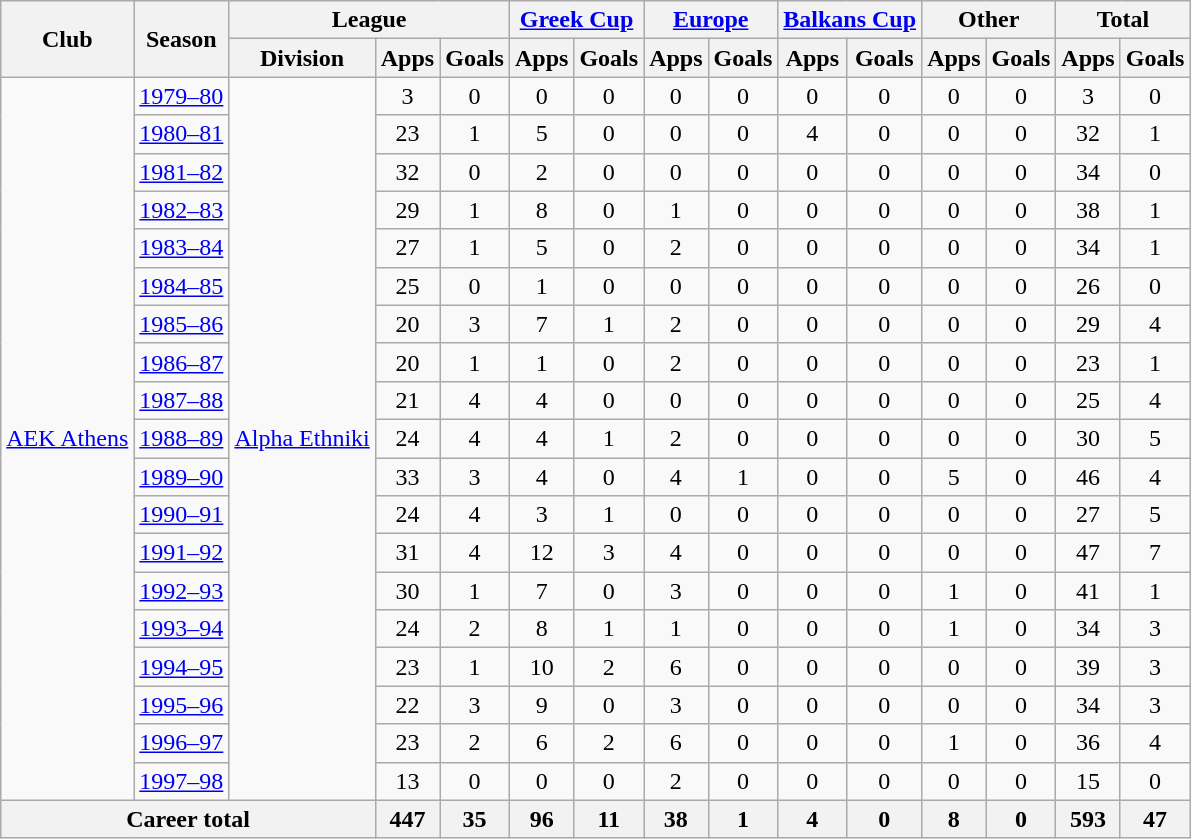<table class="wikitable" style="text-align:center">
<tr>
<th rowspan="2">Club</th>
<th rowspan="2">Season</th>
<th colspan="3">League</th>
<th colspan="2"><a href='#'>Greek Cup</a></th>
<th colspan="2"><a href='#'>Europe</a></th>
<th colspan="2"><a href='#'>Balkans Cup</a></th>
<th colspan="2">Other</th>
<th colspan="2">Total</th>
</tr>
<tr>
<th>Division</th>
<th>Apps</th>
<th>Goals</th>
<th>Apps</th>
<th>Goals</th>
<th>Apps</th>
<th>Goals</th>
<th>Apps</th>
<th>Goals</th>
<th>Apps</th>
<th>Goals</th>
<th>Apps</th>
<th>Goals</th>
</tr>
<tr>
<td rowspan=19><a href='#'>AEK Athens</a></td>
<td><a href='#'>1979–80</a></td>
<td rowspan=19><a href='#'>Alpha Ethniki</a></td>
<td>3</td>
<td>0</td>
<td>0</td>
<td>0</td>
<td>0</td>
<td>0</td>
<td>0</td>
<td>0</td>
<td>0</td>
<td>0</td>
<td>3</td>
<td>0</td>
</tr>
<tr>
<td><a href='#'>1980–81</a></td>
<td>23</td>
<td>1</td>
<td>5</td>
<td>0</td>
<td>0</td>
<td>0</td>
<td>4</td>
<td>0</td>
<td>0</td>
<td>0</td>
<td>32</td>
<td>1</td>
</tr>
<tr>
<td><a href='#'>1981–82</a></td>
<td>32</td>
<td>0</td>
<td>2</td>
<td>0</td>
<td>0</td>
<td>0</td>
<td>0</td>
<td>0</td>
<td>0</td>
<td>0</td>
<td>34</td>
<td>0</td>
</tr>
<tr>
<td><a href='#'>1982–83</a></td>
<td>29</td>
<td>1</td>
<td>8</td>
<td>0</td>
<td>1</td>
<td>0</td>
<td>0</td>
<td>0</td>
<td>0</td>
<td>0</td>
<td>38</td>
<td>1</td>
</tr>
<tr>
<td><a href='#'>1983–84</a></td>
<td>27</td>
<td>1</td>
<td>5</td>
<td>0</td>
<td>2</td>
<td>0</td>
<td>0</td>
<td>0</td>
<td>0</td>
<td>0</td>
<td>34</td>
<td>1</td>
</tr>
<tr>
<td><a href='#'>1984–85</a></td>
<td>25</td>
<td>0</td>
<td>1</td>
<td>0</td>
<td>0</td>
<td>0</td>
<td>0</td>
<td>0</td>
<td>0</td>
<td>0</td>
<td>26</td>
<td>0</td>
</tr>
<tr>
<td><a href='#'>1985–86</a></td>
<td>20</td>
<td>3</td>
<td>7</td>
<td>1</td>
<td>2</td>
<td>0</td>
<td>0</td>
<td>0</td>
<td>0</td>
<td>0</td>
<td>29</td>
<td>4</td>
</tr>
<tr>
<td><a href='#'>1986–87</a></td>
<td>20</td>
<td>1</td>
<td>1</td>
<td>0</td>
<td>2</td>
<td>0</td>
<td>0</td>
<td>0</td>
<td>0</td>
<td>0</td>
<td>23</td>
<td>1</td>
</tr>
<tr>
<td><a href='#'>1987–88</a></td>
<td>21</td>
<td>4</td>
<td>4</td>
<td>0</td>
<td>0</td>
<td>0</td>
<td>0</td>
<td>0</td>
<td>0</td>
<td>0</td>
<td>25</td>
<td>4</td>
</tr>
<tr>
<td><a href='#'>1988–89</a></td>
<td>24</td>
<td>4</td>
<td>4</td>
<td>1</td>
<td>2</td>
<td>0</td>
<td>0</td>
<td>0</td>
<td>0</td>
<td>0</td>
<td>30</td>
<td>5</td>
</tr>
<tr>
<td><a href='#'>1989–90</a></td>
<td>33</td>
<td>3</td>
<td>4</td>
<td>0</td>
<td>4</td>
<td>1</td>
<td>0</td>
<td>0</td>
<td>5</td>
<td>0</td>
<td>46</td>
<td>4</td>
</tr>
<tr>
<td><a href='#'>1990–91</a></td>
<td>24</td>
<td>4</td>
<td>3</td>
<td>1</td>
<td>0</td>
<td>0</td>
<td>0</td>
<td>0</td>
<td>0</td>
<td>0</td>
<td>27</td>
<td>5</td>
</tr>
<tr>
<td><a href='#'>1991–92</a></td>
<td>31</td>
<td>4</td>
<td>12</td>
<td>3</td>
<td>4</td>
<td>0</td>
<td>0</td>
<td>0</td>
<td>0</td>
<td>0</td>
<td>47</td>
<td>7</td>
</tr>
<tr>
<td><a href='#'>1992–93</a></td>
<td>30</td>
<td>1</td>
<td>7</td>
<td>0</td>
<td>3</td>
<td>0</td>
<td>0</td>
<td>0</td>
<td>1</td>
<td>0</td>
<td>41</td>
<td>1</td>
</tr>
<tr>
<td><a href='#'>1993–94</a></td>
<td>24</td>
<td>2</td>
<td>8</td>
<td>1</td>
<td>1</td>
<td>0</td>
<td>0</td>
<td>0</td>
<td>1</td>
<td>0</td>
<td>34</td>
<td>3</td>
</tr>
<tr>
<td><a href='#'>1994–95</a></td>
<td>23</td>
<td>1</td>
<td>10</td>
<td>2</td>
<td>6</td>
<td>0</td>
<td>0</td>
<td>0</td>
<td>0</td>
<td>0</td>
<td>39</td>
<td>3</td>
</tr>
<tr>
<td><a href='#'>1995–96</a></td>
<td>22</td>
<td>3</td>
<td>9</td>
<td>0</td>
<td>3</td>
<td>0</td>
<td>0</td>
<td>0</td>
<td>0</td>
<td>0</td>
<td>34</td>
<td>3</td>
</tr>
<tr>
<td><a href='#'>1996–97</a></td>
<td>23</td>
<td>2</td>
<td>6</td>
<td>2</td>
<td>6</td>
<td>0</td>
<td>0</td>
<td>0</td>
<td>1</td>
<td>0</td>
<td>36</td>
<td>4</td>
</tr>
<tr>
<td><a href='#'>1997–98</a></td>
<td>13</td>
<td>0</td>
<td>0</td>
<td>0</td>
<td>2</td>
<td>0</td>
<td>0</td>
<td>0</td>
<td>0</td>
<td>0</td>
<td>15</td>
<td>0</td>
</tr>
<tr>
<th colspan=3>Career total</th>
<th>447</th>
<th>35</th>
<th>96</th>
<th>11</th>
<th>38</th>
<th>1</th>
<th>4</th>
<th>0</th>
<th>8</th>
<th>0</th>
<th>593</th>
<th>47</th>
</tr>
</table>
